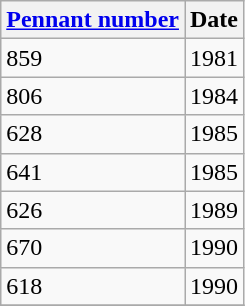<table class="wikitable" style="text-align:left">
<tr>
<th><a href='#'>Pennant number</a></th>
<th>Date</th>
</tr>
<tr>
<td>859</td>
<td>1981</td>
</tr>
<tr>
<td>806</td>
<td>1984</td>
</tr>
<tr>
<td>628</td>
<td>1985</td>
</tr>
<tr>
<td>641</td>
<td>1985</td>
</tr>
<tr>
<td>626</td>
<td>1989</td>
</tr>
<tr>
<td>670</td>
<td>1990</td>
</tr>
<tr>
<td>618</td>
<td>1990</td>
</tr>
<tr>
</tr>
</table>
